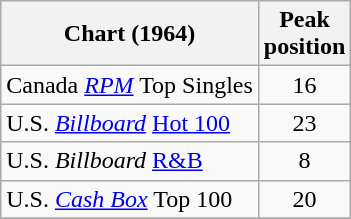<table class="wikitable sortable">
<tr>
<th>Chart (1964)</th>
<th>Peak<br>position</th>
</tr>
<tr>
<td>Canada <em><a href='#'>RPM</a></em> Top Singles</td>
<td style="text-align:center;">16</td>
</tr>
<tr>
<td>U.S. <em><a href='#'>Billboard</a></em> <a href='#'>Hot 100</a></td>
<td style="text-align:center;">23</td>
</tr>
<tr>
<td>U.S. <em>Billboard</em> <a href='#'>R&B</a></td>
<td style="text-align:center;">8</td>
</tr>
<tr>
<td>U.S. <a href='#'><em>Cash Box</em></a> Top 100</td>
<td align="center">20</td>
</tr>
<tr>
</tr>
</table>
